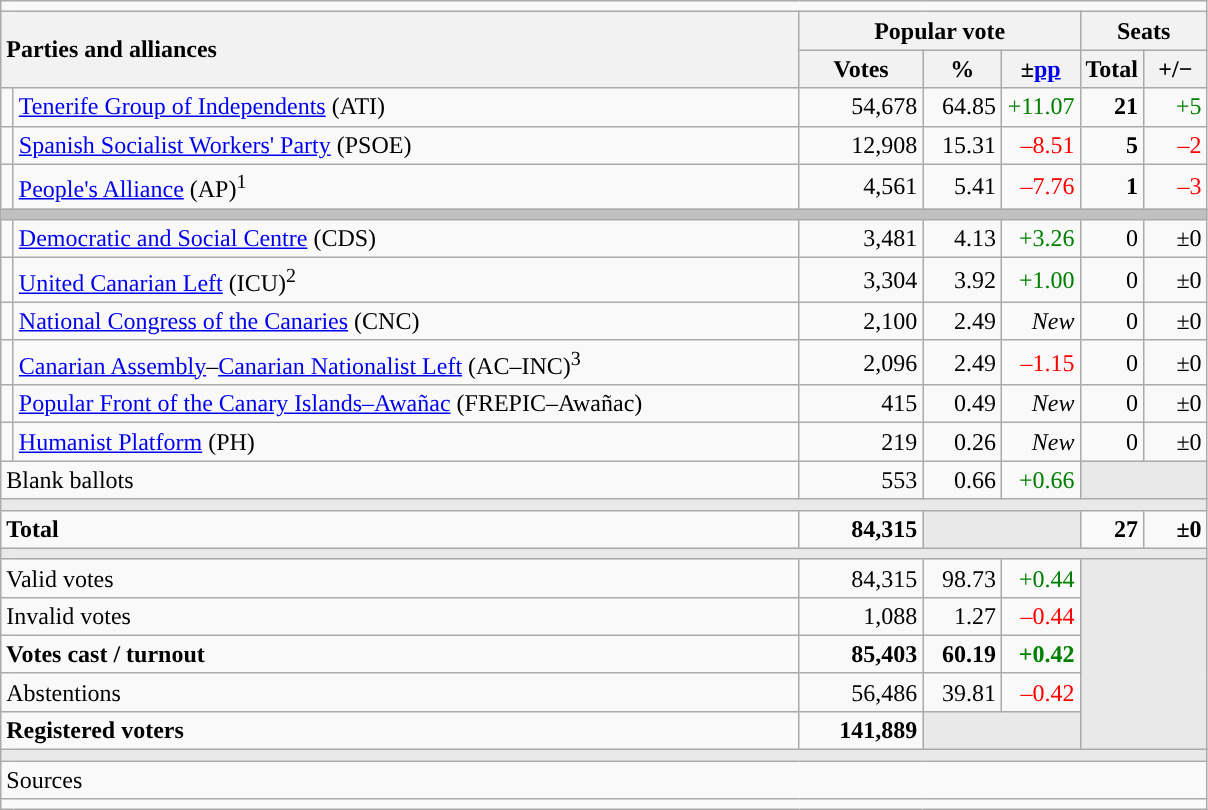<table class="wikitable" style="text-align:right;">
<tr>
<td colspan="7"></td>
</tr>
<tr>
<th style="text-align:left;" rowspan="2" colspan="2" width="525">Parties and alliances</th>
<th colspan="3">Popular vote</th>
<th colspan="2">Seats</th>
</tr>
<tr>
<th width="75">Votes</th>
<th width="45">%</th>
<th width="45">±<a href='#'>pp</a></th>
<th width="35">Total</th>
<th width="35">+/−</th>
</tr>
<tr>
<td width="1" style="color:inherit;background:"></td>
<td align="left"><a href='#'>Tenerife Group of Independents</a> (ATI)</td>
<td>54,678</td>
<td>64.85</td>
<td style="color:green;">+11.07</td>
<td><strong>21</strong></td>
<td style="color:green;">+5</td>
</tr>
<tr>
<td style="color:inherit;background:"></td>
<td align="left"><a href='#'>Spanish Socialist Workers' Party</a> (PSOE)</td>
<td>12,908</td>
<td>15.31</td>
<td style="color:red;">–8.51</td>
<td><strong>5</strong></td>
<td style="color:red;">–2</td>
</tr>
<tr>
<td style="color:inherit;background:"></td>
<td align="left"><a href='#'>People's Alliance</a> (AP)<sup>1</sup></td>
<td>4,561</td>
<td>5.41</td>
<td style="color:red;">–7.76</td>
<td><strong>1</strong></td>
<td style="color:red;">–3</td>
</tr>
<tr>
<td colspan="7" bgcolor="#C0C0C0"></td>
</tr>
<tr>
<td style="color:inherit;background:"></td>
<td align="left"><a href='#'>Democratic and Social Centre</a> (CDS)</td>
<td>3,481</td>
<td>4.13</td>
<td style="color:green;">+3.26</td>
<td>0</td>
<td>±0</td>
</tr>
<tr>
<td style="color:inherit;background:"></td>
<td align="left"><a href='#'>United Canarian Left</a> (ICU)<sup>2</sup></td>
<td>3,304</td>
<td>3.92</td>
<td style="color:green;">+1.00</td>
<td>0</td>
<td>±0</td>
</tr>
<tr>
<td style="color:inherit;background:"></td>
<td align="left"><a href='#'>National Congress of the Canaries</a> (CNC)</td>
<td>2,100</td>
<td>2.49</td>
<td><em>New</em></td>
<td>0</td>
<td>±0</td>
</tr>
<tr>
<td style="color:inherit;background:"></td>
<td align="left"><a href='#'>Canarian Assembly</a>–<a href='#'>Canarian Nationalist Left</a> (AC–INC)<sup>3</sup></td>
<td>2,096</td>
<td>2.49</td>
<td style="color:red;">–1.15</td>
<td>0</td>
<td>±0</td>
</tr>
<tr>
<td style="color:inherit;background:"></td>
<td align="left"><a href='#'>Popular Front of the Canary Islands–Awañac</a> (FREPIC–Awañac)</td>
<td>415</td>
<td>0.49</td>
<td><em>New</em></td>
<td>0</td>
<td>±0</td>
</tr>
<tr>
<td style="color:inherit;background:"></td>
<td align="left"><a href='#'>Humanist Platform</a> (PH)</td>
<td>219</td>
<td>0.26</td>
<td><em>New</em></td>
<td>0</td>
<td>±0</td>
</tr>
<tr>
<td align="left" colspan="2">Blank ballots</td>
<td>553</td>
<td>0.66</td>
<td style="color:green;">+0.66</td>
<td bgcolor="#E9E9E9" colspan="2"></td>
</tr>
<tr>
<td colspan="7" bgcolor="#E9E9E9"></td>
</tr>
<tr style="font-weight:bold;">
<td align="left" colspan="2">Total</td>
<td>84,315</td>
<td bgcolor="#E9E9E9" colspan="2"></td>
<td>27</td>
<td>±0</td>
</tr>
<tr>
<td colspan="7" bgcolor="#E9E9E9"></td>
</tr>
<tr>
<td align="left" colspan="2">Valid votes</td>
<td>84,315</td>
<td>98.73</td>
<td style="color:green;">+0.44</td>
<td bgcolor="#E9E9E9" colspan="2" rowspan="5"></td>
</tr>
<tr>
<td align="left" colspan="2">Invalid votes</td>
<td>1,088</td>
<td>1.27</td>
<td style="color:red;">–0.44</td>
</tr>
<tr style="font-weight:bold;">
<td align="left" colspan="2">Votes cast / turnout</td>
<td>85,403</td>
<td>60.19</td>
<td style="color:green;">+0.42</td>
</tr>
<tr>
<td align="left" colspan="2">Abstentions</td>
<td>56,486</td>
<td>39.81</td>
<td style="color:red;">–0.42</td>
</tr>
<tr style="font-weight:bold;">
<td align="left" colspan="2">Registered voters</td>
<td>141,889</td>
<td bgcolor="#E9E9E9" colspan="2"></td>
</tr>
<tr>
<td colspan="7" bgcolor="#E9E9E9"></td>
</tr>
<tr>
<td align="left" colspan="7">Sources</td>
</tr>
<tr>
<td colspan="7" style="text-align:left; max-width:790px;"></td>
</tr>
</table>
